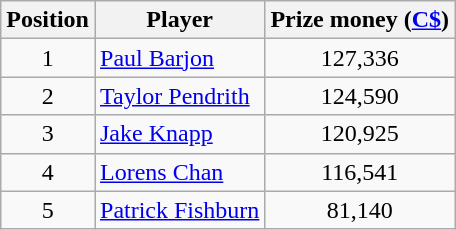<table class=wikitable>
<tr>
<th>Position</th>
<th>Player</th>
<th>Prize money (<a href='#'>C$</a>)</th>
</tr>
<tr>
<td align=center>1</td>
<td> <a href='#'>Paul Barjon</a></td>
<td align=center>127,336</td>
</tr>
<tr>
<td align=center>2</td>
<td> <a href='#'>Taylor Pendrith</a></td>
<td align=center>124,590</td>
</tr>
<tr>
<td align=center>3</td>
<td> <a href='#'>Jake Knapp</a></td>
<td align=center>120,925</td>
</tr>
<tr>
<td align=center>4</td>
<td> <a href='#'>Lorens Chan</a></td>
<td align=center>116,541</td>
</tr>
<tr>
<td align=center>5</td>
<td> <a href='#'>Patrick Fishburn</a></td>
<td align=center>81,140</td>
</tr>
</table>
